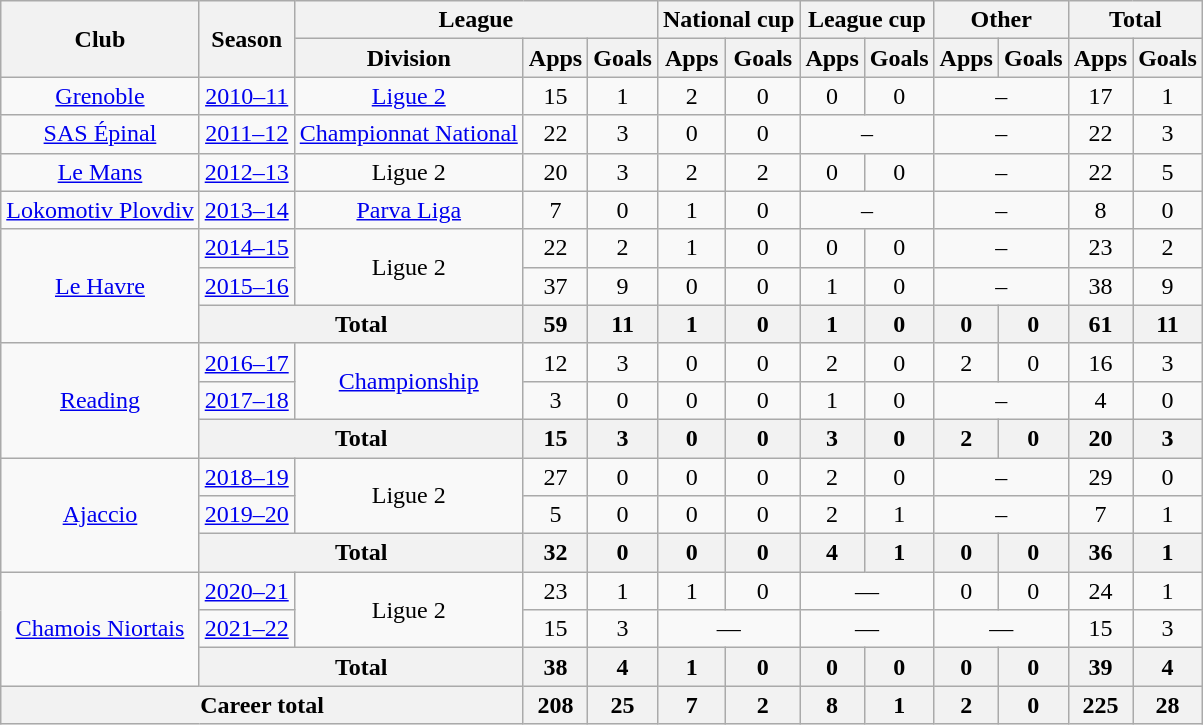<table class="wikitable" style="text-align: center">
<tr>
<th rowspan="2">Club</th>
<th rowspan="2">Season</th>
<th colspan="3">League</th>
<th colspan="2">National cup</th>
<th colspan="2">League cup</th>
<th colspan="2">Other</th>
<th colspan="2">Total</th>
</tr>
<tr>
<th>Division</th>
<th>Apps</th>
<th>Goals</th>
<th>Apps</th>
<th>Goals</th>
<th>Apps</th>
<th>Goals</th>
<th>Apps</th>
<th>Goals</th>
<th>Apps</th>
<th>Goals</th>
</tr>
<tr>
<td><a href='#'>Grenoble</a></td>
<td><a href='#'>2010–11</a></td>
<td><a href='#'>Ligue 2</a></td>
<td>15</td>
<td>1</td>
<td>2</td>
<td>0</td>
<td>0</td>
<td>0</td>
<td colspan="2">–</td>
<td>17</td>
<td>1</td>
</tr>
<tr>
<td><a href='#'>SAS Épinal</a></td>
<td><a href='#'>2011–12</a></td>
<td><a href='#'>Championnat National</a></td>
<td>22</td>
<td>3</td>
<td>0</td>
<td>0</td>
<td colspan="2">–</td>
<td colspan="2">–</td>
<td>22</td>
<td>3</td>
</tr>
<tr>
<td><a href='#'>Le Mans</a></td>
<td><a href='#'>2012–13</a></td>
<td>Ligue 2</td>
<td>20</td>
<td>3</td>
<td>2</td>
<td>2</td>
<td>0</td>
<td>0</td>
<td colspan="2">–</td>
<td>22</td>
<td>5</td>
</tr>
<tr>
<td><a href='#'>Lokomotiv Plovdiv</a></td>
<td><a href='#'>2013–14</a></td>
<td><a href='#'>Parva Liga</a></td>
<td>7</td>
<td>0</td>
<td>1</td>
<td>0</td>
<td colspan="2">–</td>
<td colspan="2">–</td>
<td>8</td>
<td>0</td>
</tr>
<tr>
<td rowspan="3"><a href='#'>Le Havre</a></td>
<td><a href='#'>2014–15</a></td>
<td rowspan="2">Ligue 2</td>
<td>22</td>
<td>2</td>
<td>1</td>
<td>0</td>
<td>0</td>
<td>0</td>
<td colspan="2">–</td>
<td>23</td>
<td>2</td>
</tr>
<tr>
<td><a href='#'>2015–16</a></td>
<td>37</td>
<td>9</td>
<td>0</td>
<td>0</td>
<td>1</td>
<td>0</td>
<td colspan="2">–</td>
<td>38</td>
<td>9</td>
</tr>
<tr>
<th colspan="2">Total</th>
<th>59</th>
<th>11</th>
<th>1</th>
<th>0</th>
<th>1</th>
<th>0</th>
<th>0</th>
<th>0</th>
<th>61</th>
<th>11</th>
</tr>
<tr>
<td rowspan="3"><a href='#'>Reading</a></td>
<td><a href='#'>2016–17</a></td>
<td rowspan="2"><a href='#'>Championship</a></td>
<td>12</td>
<td>3</td>
<td>0</td>
<td>0</td>
<td>2</td>
<td>0</td>
<td>2</td>
<td>0</td>
<td>16</td>
<td>3</td>
</tr>
<tr>
<td><a href='#'>2017–18</a></td>
<td>3</td>
<td>0</td>
<td>0</td>
<td>0</td>
<td>1</td>
<td>0</td>
<td colspan="2">–</td>
<td>4</td>
<td>0</td>
</tr>
<tr>
<th colspan="2">Total</th>
<th>15</th>
<th>3</th>
<th>0</th>
<th>0</th>
<th>3</th>
<th>0</th>
<th>2</th>
<th>0</th>
<th>20</th>
<th>3</th>
</tr>
<tr>
<td rowspan="3"><a href='#'>Ajaccio</a></td>
<td><a href='#'>2018–19</a></td>
<td rowspan="2">Ligue 2</td>
<td>27</td>
<td>0</td>
<td>0</td>
<td>0</td>
<td>2</td>
<td>0</td>
<td colspan="2">–</td>
<td>29</td>
<td>0</td>
</tr>
<tr>
<td><a href='#'>2019–20</a></td>
<td>5</td>
<td>0</td>
<td>0</td>
<td>0</td>
<td>2</td>
<td>1</td>
<td colspan="2">–</td>
<td>7</td>
<td>1</td>
</tr>
<tr>
<th colspan="2">Total</th>
<th>32</th>
<th>0</th>
<th>0</th>
<th>0</th>
<th>4</th>
<th>1</th>
<th>0</th>
<th>0</th>
<th>36</th>
<th>1</th>
</tr>
<tr>
<td rowspan="3"><a href='#'>Chamois Niortais</a></td>
<td><a href='#'>2020–21</a></td>
<td rowspan="2">Ligue 2</td>
<td>23</td>
<td>1</td>
<td>1</td>
<td>0</td>
<td colspan="2">—</td>
<td>0</td>
<td>0</td>
<td>24</td>
<td>1</td>
</tr>
<tr>
<td><a href='#'>2021–22</a></td>
<td>15</td>
<td>3</td>
<td colspan="2">—</td>
<td colspan="2">—</td>
<td colspan="2">—</td>
<td>15</td>
<td>3</td>
</tr>
<tr>
<th colspan="2">Total</th>
<th>38</th>
<th>4</th>
<th>1</th>
<th>0</th>
<th>0</th>
<th>0</th>
<th>0</th>
<th>0</th>
<th>39</th>
<th>4</th>
</tr>
<tr>
<th colspan="3">Career total</th>
<th>208</th>
<th>25</th>
<th>7</th>
<th>2</th>
<th>8</th>
<th>1</th>
<th>2</th>
<th>0</th>
<th>225</th>
<th>28</th>
</tr>
</table>
